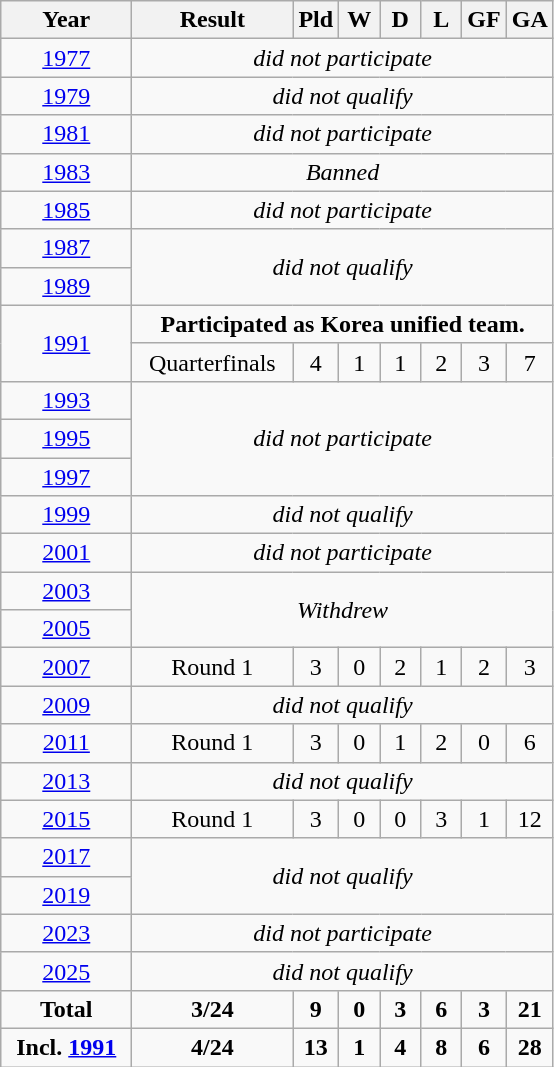<table class="wikitable" style="text-align: center">
<tr>
<th width=80>Year</th>
<th width=100>Result</th>
<th width=20>Pld</th>
<th width=20>W</th>
<th width=20>D</th>
<th width=20>L</th>
<th width=20>GF</th>
<th width=20>GA</th>
</tr>
<tr>
<td> <a href='#'>1977</a></td>
<td colspan=7><em>did not participate</em></td>
</tr>
<tr>
<td> <a href='#'>1979</a></td>
<td colspan=7><em>did not qualify</em></td>
</tr>
<tr>
<td> <a href='#'>1981</a></td>
<td colspan=7><em>did not participate</em></td>
</tr>
<tr>
<td> <a href='#'>1983</a></td>
<td colspan=7><em>Banned</em></td>
</tr>
<tr>
<td> <a href='#'>1985</a></td>
<td colspan=7><em>did not participate</em></td>
</tr>
<tr>
<td> <a href='#'>1987</a></td>
<td colspan=7 rowspan=2><em>did not qualify</em></td>
</tr>
<tr>
<td> <a href='#'>1989</a></td>
</tr>
<tr>
<td rowspan="2"> <a href='#'>1991</a></td>
<td colspan="7"><strong>Participated as  Korea unified team.</strong></td>
</tr>
<tr>
<td>Quarterfinals</td>
<td>4</td>
<td>1</td>
<td>1</td>
<td>2</td>
<td>3</td>
<td>7</td>
</tr>
<tr>
<td> <a href='#'>1993</a></td>
<td colspan=7 rowspan=3><em>did not participate</em></td>
</tr>
<tr>
<td> <a href='#'>1995</a></td>
</tr>
<tr>
<td> <a href='#'>1997</a></td>
</tr>
<tr>
<td> <a href='#'>1999</a></td>
<td colspan=7><em>did not qualify</em></td>
</tr>
<tr>
<td> <a href='#'>2001</a></td>
<td colspan=7><em>did not participate</em></td>
</tr>
<tr>
<td> <a href='#'>2003</a></td>
<td colspan=7 rowspan=2><em>Withdrew</em></td>
</tr>
<tr>
<td> <a href='#'>2005</a></td>
</tr>
<tr>
<td> <a href='#'>2007</a></td>
<td>Round 1</td>
<td>3</td>
<td>0</td>
<td>2</td>
<td>1</td>
<td>2</td>
<td>3</td>
</tr>
<tr>
<td> <a href='#'>2009</a></td>
<td colspan=7><em>did not qualify</em></td>
</tr>
<tr>
<td> <a href='#'>2011</a></td>
<td>Round 1</td>
<td>3</td>
<td>0</td>
<td>1</td>
<td>2</td>
<td>0</td>
<td>6</td>
</tr>
<tr>
<td> <a href='#'>2013</a></td>
<td colspan=7><em>did not qualify</em></td>
</tr>
<tr>
<td> <a href='#'>2015</a></td>
<td>Round 1</td>
<td>3</td>
<td>0</td>
<td>0</td>
<td>3</td>
<td>1</td>
<td>12</td>
</tr>
<tr>
<td> <a href='#'>2017</a></td>
<td colspan=7 rowspan=2><em>did not qualify</em></td>
</tr>
<tr>
<td> <a href='#'>2019</a></td>
</tr>
<tr>
<td> <a href='#'>2023</a></td>
<td colspan=7><em>did not participate</em></td>
</tr>
<tr>
<td> <a href='#'>2025</a></td>
<td colspan=7><em>did not qualify</em></td>
</tr>
<tr>
<td><strong>Total</strong></td>
<td><strong>3/24</strong></td>
<td><strong>9</strong></td>
<td><strong>0</strong></td>
<td><strong>3</strong></td>
<td><strong>6</strong></td>
<td><strong>3</strong></td>
<td><strong>21</strong></td>
</tr>
<tr>
<td><strong>Incl. <a href='#'>1991</a></strong></td>
<td><strong>4/24</strong></td>
<td><strong>13</strong></td>
<td><strong>1</strong></td>
<td><strong>4</strong></td>
<td><strong>8</strong></td>
<td><strong>6</strong></td>
<td><strong>28</strong></td>
</tr>
</table>
